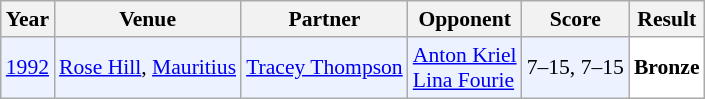<table class="sortable wikitable" style="font-size: 90%;">
<tr>
<th>Year</th>
<th>Venue</th>
<th>Partner</th>
<th>Opponent</th>
<th>Score</th>
<th>Result</th>
</tr>
<tr style="background:#ECF2FF">
<td align="center"><a href='#'>1992</a></td>
<td align="left"><a href='#'>Rose Hill</a>, <a href='#'>Mauritius</a></td>
<td align="left"> <a href='#'>Tracey Thompson</a></td>
<td align="left"> <a href='#'>Anton Kriel</a><br> <a href='#'>Lina Fourie</a></td>
<td align="left">7–15, 7–15</td>
<td style="text-align:left; background:white"> <strong>Bronze</strong></td>
</tr>
</table>
